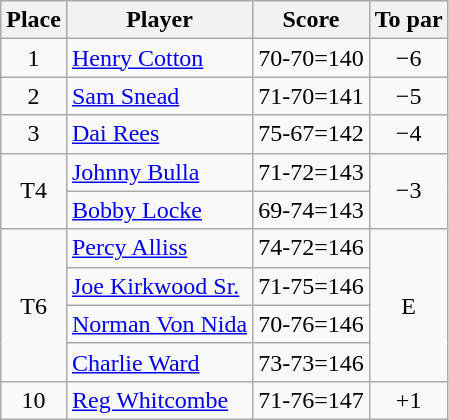<table class=wikitable>
<tr>
<th>Place</th>
<th>Player</th>
<th>Score</th>
<th>To par</th>
</tr>
<tr>
<td align=center>1</td>
<td> <a href='#'>Henry Cotton</a></td>
<td>70-70=140</td>
<td align=center>−6</td>
</tr>
<tr>
<td align=center>2</td>
<td> <a href='#'>Sam Snead</a></td>
<td>71-70=141</td>
<td align=center>−5</td>
</tr>
<tr>
<td align=center>3</td>
<td> <a href='#'>Dai Rees</a></td>
<td>75-67=142</td>
<td align=center>−4</td>
</tr>
<tr>
<td rowspan=2 align=center>T4</td>
<td> <a href='#'>Johnny Bulla</a></td>
<td>71-72=143</td>
<td rowspan=2 align=center>−3</td>
</tr>
<tr>
<td> <a href='#'>Bobby Locke</a></td>
<td>69-74=143</td>
</tr>
<tr>
<td rowspan=4 align=center>T6</td>
<td> <a href='#'>Percy Alliss</a></td>
<td>74-72=146</td>
<td rowspan=4 align=center>E</td>
</tr>
<tr>
<td> <a href='#'>Joe Kirkwood Sr.</a></td>
<td>71-75=146</td>
</tr>
<tr>
<td> <a href='#'>Norman Von Nida</a></td>
<td>70-76=146</td>
</tr>
<tr>
<td> <a href='#'>Charlie Ward</a></td>
<td>73-73=146</td>
</tr>
<tr>
<td align=center>10</td>
<td> <a href='#'>Reg Whitcombe</a></td>
<td>71-76=147</td>
<td align=center>+1</td>
</tr>
</table>
